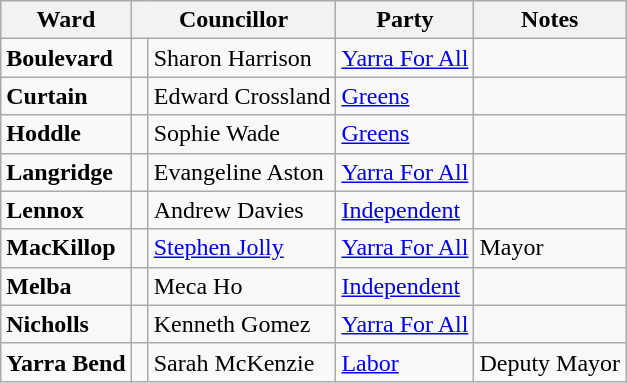<table class="wikitable">
<tr>
<th>Ward</th>
<th colspan="2">Councillor</th>
<th>Party</th>
<th>Notes</th>
</tr>
<tr>
<td><strong>Boulevard</strong></td>
<td> </td>
<td>Sharon Harrison</td>
<td><a href='#'>Yarra For All</a></td>
<td></td>
</tr>
<tr>
<td><strong>Curtain</strong></td>
<td> </td>
<td>Edward Crossland</td>
<td><a href='#'>Greens</a></td>
<td></td>
</tr>
<tr>
<td><strong>Hoddle</strong></td>
<td> </td>
<td>Sophie Wade</td>
<td><a href='#'>Greens</a></td>
<td></td>
</tr>
<tr>
<td><strong>Langridge</strong></td>
<td> </td>
<td>Evangeline Aston</td>
<td><a href='#'>Yarra For All</a></td>
<td></td>
</tr>
<tr>
<td><strong>Lennox</strong></td>
<td> </td>
<td>Andrew Davies</td>
<td><a href='#'>Independent</a></td>
<td></td>
</tr>
<tr>
<td><strong>MacKillop</strong></td>
<td> </td>
<td><a href='#'>Stephen Jolly</a></td>
<td><a href='#'>Yarra For All</a></td>
<td>Mayor</td>
</tr>
<tr>
<td><strong>Melba</strong></td>
<td> </td>
<td>Meca Ho</td>
<td><a href='#'>Independent</a></td>
<td></td>
</tr>
<tr>
<td><strong>Nicholls</strong></td>
<td> </td>
<td>Kenneth Gomez</td>
<td><a href='#'>Yarra For All</a></td>
<td></td>
</tr>
<tr>
<td><strong>Yarra Bend</strong></td>
<td> </td>
<td>Sarah McKenzie</td>
<td><a href='#'>Labor</a></td>
<td>Deputy Mayor</td>
</tr>
</table>
